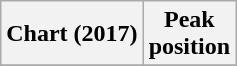<table class="wikitable sortable plainrowheaders" style="text-align:center">
<tr>
<th scope="col">Chart (2017)</th>
<th scope="col">Peak<br> position</th>
</tr>
<tr>
</tr>
</table>
